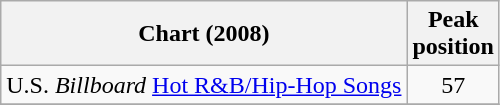<table class="wikitable sortable">
<tr>
<th align="left">Chart (2008)</th>
<th style="text-align:center;">Peak<br>position</th>
</tr>
<tr>
<td align="left">U.S. <em>Billboard</em> <a href='#'>Hot R&B/Hip-Hop Songs</a></td>
<td style="text-align:center;">57</td>
</tr>
<tr>
</tr>
</table>
